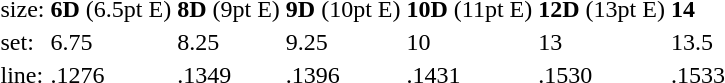<table style="margin-left:40px;">
<tr>
<td>size:</td>
<td><strong>6D</strong> (6.5pt E)</td>
<td><strong>8D</strong> (9pt E)</td>
<td><strong>9D</strong> (10pt E)</td>
<td><strong>10D</strong> (11pt E)</td>
<td><strong>12D</strong> (13pt E)</td>
<td><strong>14</strong></td>
</tr>
<tr>
<td>set:</td>
<td>6.75</td>
<td>8.25</td>
<td>9.25</td>
<td>10</td>
<td>13</td>
<td>13.5</td>
</tr>
<tr>
<td>line:</td>
<td>.1276</td>
<td>.1349</td>
<td>.1396</td>
<td>.1431</td>
<td>.1530</td>
<td>.1533</td>
</tr>
</table>
